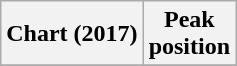<table class="wikitable plainrowheaders" style="text-align:center">
<tr>
<th scope="col">Chart (2017)</th>
<th scope="col">Peak<br>position</th>
</tr>
<tr>
</tr>
</table>
